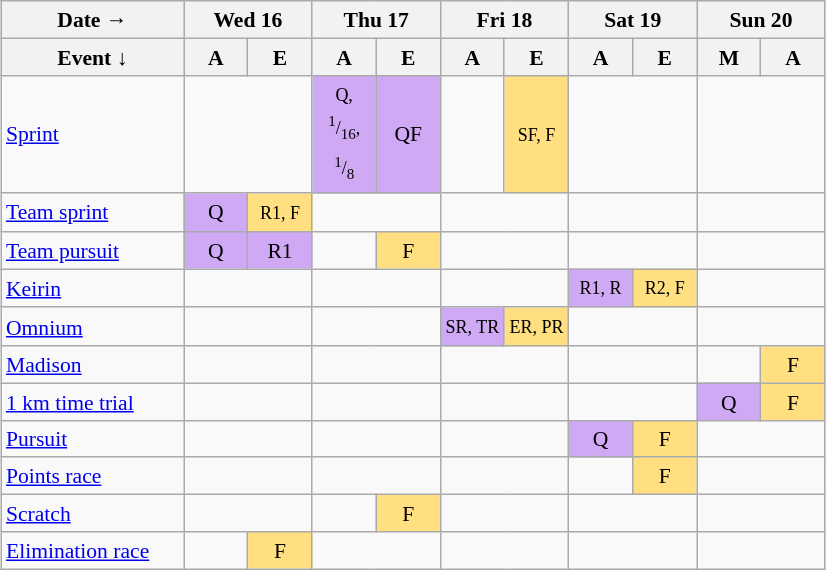<table class="wikitable" style="margin:0.5em auto; font-size:90%; line-height:1.25em;text-align:center;">
<tr>
<th>Date →</th>
<th colspan=2>Wed 16</th>
<th colspan=2>Thu 17</th>
<th colspan=2>Fri 18</th>
<th colspan=2>Sat 19</th>
<th colspan=2>Sun 20</th>
</tr>
<tr>
<th style="width:8em;">Event ↓</th>
<th style="width:2.5em;">A</th>
<th style="width:2.5em;">E</th>
<th style="width:2.5em;">A</th>
<th style="width:2.5em;">E</th>
<th style="width:2.5em;">A</th>
<th style="width:2.5em;">E</th>
<th style="width:2.5em;">A</th>
<th style="width:2.5em;">E</th>
<th style="width:2.5em;">M</th>
<th style="width:2.5em;">A</th>
</tr>
<tr>
<td align=left><a href='#'>Sprint</a></td>
<td colspan=2></td>
<td bgcolor="#D0A9F5"><small>Q,</small><br><small><sup>1</sup>/<sub>16</sub>,<br><sup>1</sup>/<sub>8</sub></small></td>
<td bgcolor="#D0A9F5">QF</td>
<td></td>
<td bgcolor="#FFDF80"><small>SF, F</small></td>
<td colspan=2></td>
<td colspan=2></td>
</tr>
<tr>
<td align=left><a href='#'>Team sprint</a></td>
<td bgcolor="#D0A9F5">Q</td>
<td bgcolor="#FFDF80"><small>R1, F</small></td>
<td colspan=2></td>
<td colspan=2></td>
<td colspan=2></td>
<td colspan=2></td>
</tr>
<tr>
<td align=left><a href='#'>Team pursuit</a></td>
<td bgcolor="#D0A9F5">Q</td>
<td bgcolor="#D0A9F5">R1</td>
<td></td>
<td bgcolor="#FFDF80">F</td>
<td colspan=2></td>
<td colspan=2></td>
<td colspan=2></td>
</tr>
<tr>
<td align=left><a href='#'>Keirin</a></td>
<td colspan=2></td>
<td colspan=2></td>
<td colspan=2></td>
<td bgcolor="#D0A9F5"><small>R1, R</small></td>
<td bgcolor="#FFDF80"><small>R2, F</small></td>
<td colspan=2></td>
</tr>
<tr>
<td align=left><a href='#'>Omnium</a></td>
<td colspan=2></td>
<td colspan=2></td>
<td bgcolor="#D0A9F5"><small>SR, TR</small></td>
<td bgcolor="#FFDF80"><small>ER, PR</small></td>
<td colspan=2></td>
<td colspan=2></td>
</tr>
<tr>
<td align=left><a href='#'>Madison</a></td>
<td colspan=2></td>
<td colspan=2></td>
<td colspan=2></td>
<td colspan=2></td>
<td></td>
<td bgcolor="#FFDF80">F</td>
</tr>
<tr>
<td align=left><a href='#'>1 km time trial</a></td>
<td colspan=2></td>
<td colspan=2></td>
<td colspan=2></td>
<td colspan=2></td>
<td bgcolor="#D0A9F5">Q</td>
<td bgcolor="#FFDF80">F</td>
</tr>
<tr>
<td align=left><a href='#'>Pursuit</a></td>
<td colspan=2></td>
<td colspan=2></td>
<td colspan=2></td>
<td bgcolor="#D0A9F5">Q</td>
<td bgcolor="#FFDF80">F</td>
<td colspan=2></td>
</tr>
<tr>
<td align=left><a href='#'>Points race</a></td>
<td colspan=2></td>
<td colspan=2></td>
<td colspan=2></td>
<td></td>
<td bgcolor="#FFDF80">F</td>
<td colspan=2></td>
</tr>
<tr>
<td align=left><a href='#'>Scratch</a></td>
<td colspan=2></td>
<td></td>
<td bgcolor="#FFDF80">F</td>
<td colspan=2></td>
<td colspan=2></td>
<td colspan=2></td>
</tr>
<tr>
<td align=left><a href='#'>Elimination race</a></td>
<td></td>
<td bgcolor="#FFDF80">F</td>
<td colspan=2></td>
<td colspan=2></td>
<td colspan=2></td>
<td colspan=2></td>
</tr>
</table>
